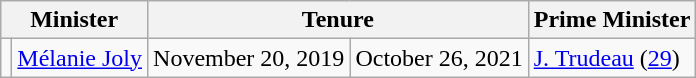<table class="wikitable">
<tr>
<th colspan="2">Minister</th>
<th colspan="2">Tenure</th>
<th>Prime Minister</th>
</tr>
<tr>
<td></td>
<td><a href='#'>Mélanie Joly</a></td>
<td>November 20, 2019</td>
<td>October 26, 2021</td>
<td><a href='#'>J. Trudeau</a> (<a href='#'>29</a>)</td>
</tr>
</table>
